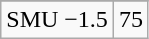<table class="wikitable">
<tr align="center">
</tr>
<tr align="center">
<td>SMU −1.5</td>
<td>75</td>
</tr>
</table>
